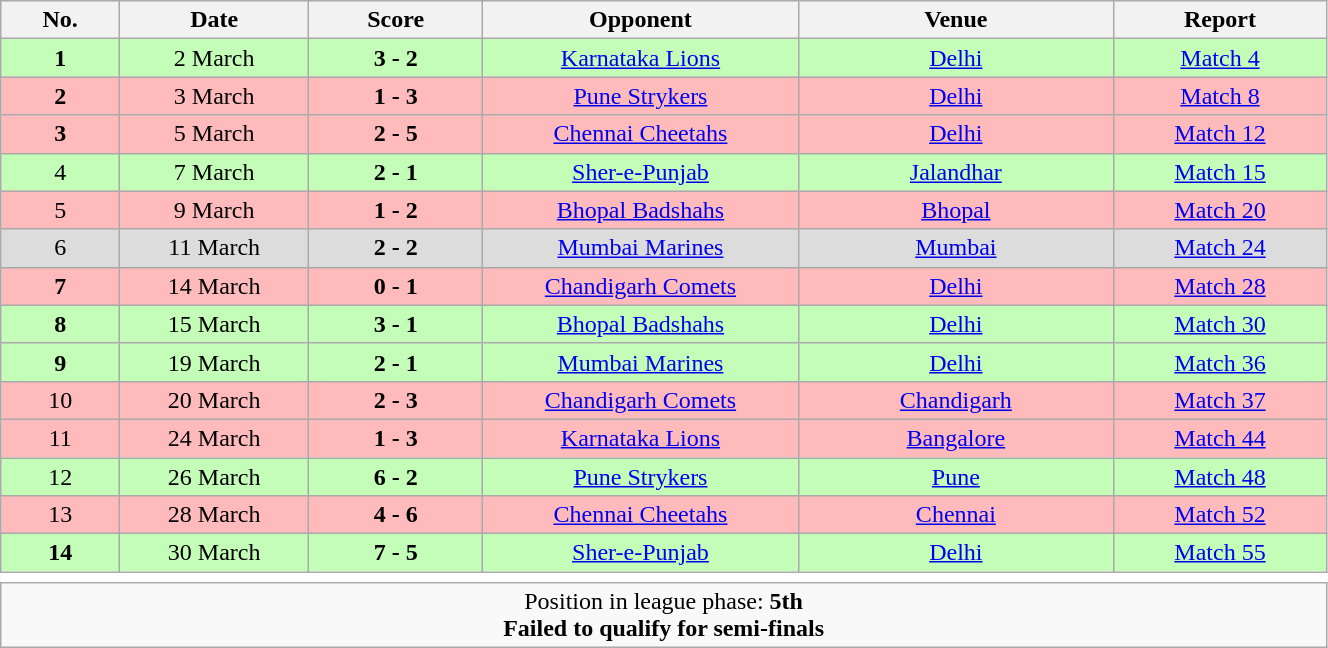<table class=wikitable style="width:70%;text-align:center;border:none">
<tr>
<th width=10>No.</th>
<th width=15>Date</th>
<th width=25>Score</th>
<th width=35>Opponent</th>
<th width=15>Venue</th>
<th width=15>Report</th>
</tr>
<tr style="background:#c3fdb8;">
<td><strong>1</strong></td>
<td>2 March</td>
<td><strong>3 - 2</strong></td>
<td><a href='#'>Karnataka Lions</a></td>
<td><a href='#'>Delhi</a></td>
<td><a href='#'>Match 4</a></td>
</tr>
<tr style="background:#fbb;">
<td><strong>2</strong></td>
<td>3 March</td>
<td><strong>1 - 3</strong></td>
<td><a href='#'>Pune Strykers</a></td>
<td><a href='#'>Delhi</a></td>
<td><a href='#'>Match 8</a></td>
</tr>
<tr style="background:#fbb;">
<td><strong>3</strong></td>
<td>5 March</td>
<td><strong>2 - 5</strong></td>
<td><a href='#'>Chennai Cheetahs</a></td>
<td><a href='#'>Delhi</a></td>
<td><a href='#'>Match 12</a></td>
</tr>
<tr style="background:#c3fdb8;">
<td>4</td>
<td>7 March</td>
<td><strong>2 - 1</strong></td>
<td><a href='#'>Sher-e-Punjab</a></td>
<td><a href='#'>Jalandhar</a></td>
<td><a href='#'>Match 15</a></td>
</tr>
<tr style="background:#fbb;">
<td>5</td>
<td>9 March</td>
<td><strong>1 - 2</strong></td>
<td><a href='#'>Bhopal Badshahs</a></td>
<td><a href='#'>Bhopal</a></td>
<td><a href='#'>Match 20</a></td>
</tr>
<tr style="background:#dcdcdc;">
<td>6</td>
<td>11 March</td>
<td><strong>2 - 2</strong></td>
<td><a href='#'>Mumbai Marines</a></td>
<td><a href='#'>Mumbai</a></td>
<td><a href='#'>Match 24</a></td>
</tr>
<tr style="background:#fbb;">
<td><strong>7</strong></td>
<td>14 March</td>
<td><strong>0 - 1</strong></td>
<td><a href='#'>Chandigarh Comets</a></td>
<td><a href='#'>Delhi</a></td>
<td><a href='#'>Match 28</a></td>
</tr>
<tr style="background:#c3fdb8;">
<td><strong>8</strong></td>
<td>15 March</td>
<td><strong>3 - 1</strong></td>
<td><a href='#'>Bhopal Badshahs</a></td>
<td><a href='#'>Delhi</a></td>
<td><a href='#'>Match 30</a></td>
</tr>
<tr style="background:#c3fdb8;">
<td><strong>9</strong></td>
<td>19 March</td>
<td><strong>2 - 1</strong></td>
<td><a href='#'>Mumbai Marines</a></td>
<td><a href='#'>Delhi</a></td>
<td><a href='#'>Match 36</a></td>
</tr>
<tr style="background:#fbb;">
<td>10</td>
<td>20 March</td>
<td><strong>2 - 3</strong></td>
<td><a href='#'>Chandigarh Comets</a></td>
<td><a href='#'>Chandigarh</a></td>
<td><a href='#'>Match 37</a></td>
</tr>
<tr style="background:#fbb;">
<td>11</td>
<td>24 March</td>
<td><strong>1 - 3</strong></td>
<td><a href='#'>Karnataka Lions</a></td>
<td><a href='#'>Bangalore</a></td>
<td><a href='#'>Match 44</a></td>
</tr>
<tr style="background:#c3fdb8;">
<td>12</td>
<td>26 March</td>
<td><strong>6 - 2</strong></td>
<td><a href='#'>Pune Strykers</a></td>
<td><a href='#'>Pune</a></td>
<td><a href='#'>Match 48</a></td>
</tr>
<tr style="background:#fbb;">
<td>13</td>
<td>28 March</td>
<td><strong>4 - 6</strong></td>
<td><a href='#'>Chennai Cheetahs</a></td>
<td><a href='#'>Chennai</a></td>
<td><a href='#'>Match 52</a></td>
</tr>
<tr style="background:#c3fdb8;">
<td><strong>14</strong></td>
<td>30 March</td>
<td><strong>7 - 5</strong></td>
<td><a href='#'>Sher-e-Punjab</a></td>
<td><a href='#'>Delhi</a></td>
<td><a href='#'>Match 55</a></td>
</tr>
<tr>
<td colspan="6" style="background:#ffffff; border:none"></td>
</tr>
<tr>
<td colspan="6">Position in league phase: <strong>5th</strong><br><strong>Failed to qualify for semi-finals</strong></td>
</tr>
</table>
